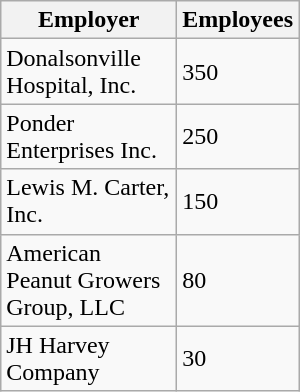<table class="wikitable">
<tr>
<th scope="col" width="110px">Employer</th>
<th scope="col" width="50px">Employees</th>
</tr>
<tr>
<td>Donalsonville Hospital, Inc.</td>
<td>350</td>
</tr>
<tr>
<td>Ponder Enterprises Inc.</td>
<td>250</td>
</tr>
<tr>
<td>Lewis M. Carter, Inc.</td>
<td>150</td>
</tr>
<tr>
<td>American Peanut Growers Group, LLC</td>
<td>80</td>
</tr>
<tr>
<td>JH Harvey Company</td>
<td>30</td>
</tr>
</table>
